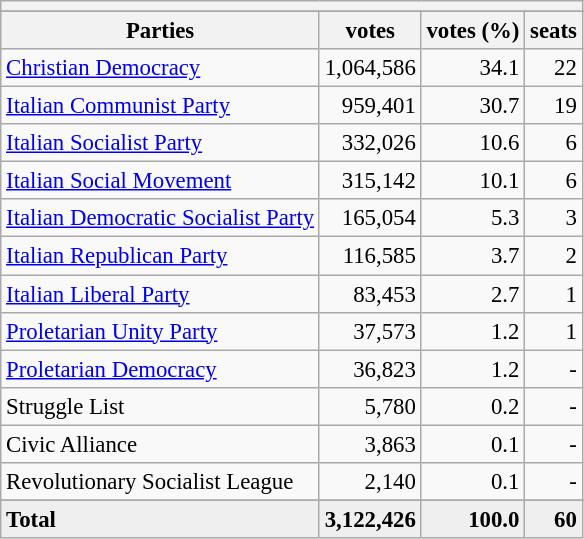<table class="wikitable" style="font-size:95%">
<tr>
<th colspan=4></th>
</tr>
<tr>
</tr>
<tr bgcolor="EFEFEF">
<th>Parties</th>
<th>votes</th>
<th>votes (%)</th>
<th>seats</th>
</tr>
<tr>
<td><a href='#'>Christian Democracy</a></td>
<td align=right>1,064,586</td>
<td align=right>34.1</td>
<td align=right>22</td>
</tr>
<tr>
<td><a href='#'>Italian Communist Party</a></td>
<td align=right>959,401</td>
<td align=right>30.7</td>
<td align=right>19</td>
</tr>
<tr>
<td><a href='#'>Italian Socialist Party</a></td>
<td align=right>332,026</td>
<td align=right>10.6</td>
<td align=right>6</td>
</tr>
<tr>
<td><a href='#'>Italian Social Movement</a></td>
<td align=right>315,142</td>
<td align=right>10.1</td>
<td align=right>6</td>
</tr>
<tr>
<td><a href='#'>Italian Democratic Socialist Party</a></td>
<td align=right>165,054</td>
<td align=right>5.3</td>
<td align=right>3</td>
</tr>
<tr>
<td><a href='#'>Italian Republican Party</a></td>
<td align=right>116,585</td>
<td align=right>3.7</td>
<td align=right>2</td>
</tr>
<tr>
<td><a href='#'>Italian Liberal Party</a></td>
<td align=right>83,453</td>
<td align=right>2.7</td>
<td align=right>1</td>
</tr>
<tr>
<td><a href='#'>Proletarian Unity Party</a></td>
<td align=right>37,573</td>
<td align=right>1.2</td>
<td align=right>1</td>
</tr>
<tr>
<td><a href='#'>Proletarian Democracy</a></td>
<td align=right>36,823</td>
<td align=right>1.2</td>
<td align=right>-</td>
</tr>
<tr>
<td>Struggle List</td>
<td align=right>5,780</td>
<td align=right>0.2</td>
<td align=right>-</td>
</tr>
<tr>
<td>Civic Alliance</td>
<td align=right>3,863</td>
<td align=right>0.1</td>
<td align=right>-</td>
</tr>
<tr>
<td>Revolutionary Socialist League</td>
<td align=right>2,140</td>
<td align=right>0.1</td>
<td align=right>-</td>
</tr>
<tr>
</tr>
<tr bgcolor="EFEFEF">
<td><strong>Total</strong></td>
<td align=right><strong>3,122,426</strong></td>
<td align=right><strong>100.0</strong></td>
<td align=right><strong>60</strong></td>
</tr>
</table>
